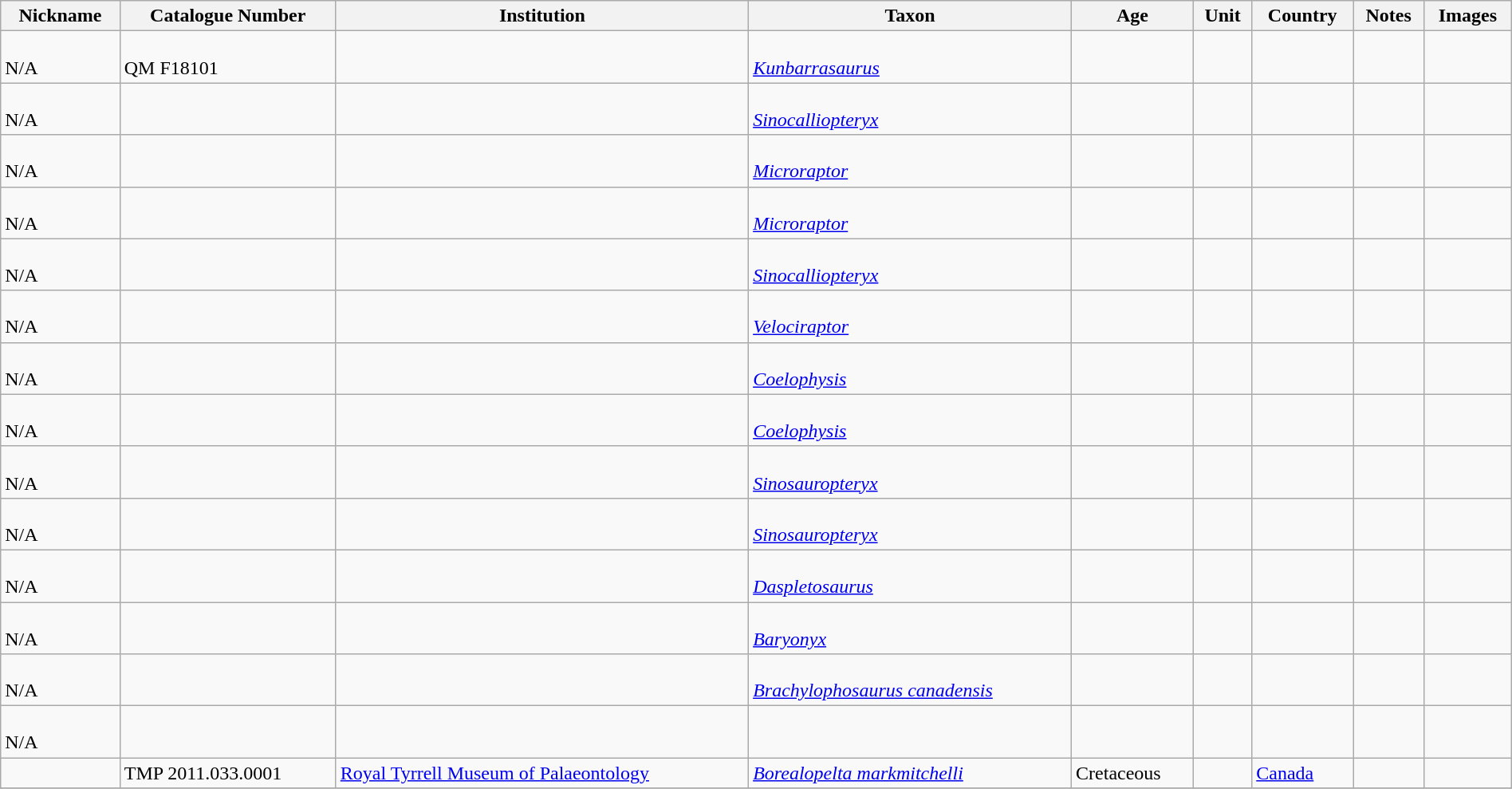<table class="wikitable sortable" align="center" width="100%">
<tr>
<th>Nickname</th>
<th>Catalogue Number</th>
<th>Institution</th>
<th>Taxon</th>
<th>Age</th>
<th>Unit</th>
<th>Country</th>
<th>Notes</th>
<th>Images</th>
</tr>
<tr>
<td><br>N/A</td>
<td><br>QM F18101</td>
<td></td>
<td><br><em><a href='#'>Kunbarrasaurus</a></em></td>
<td></td>
<td></td>
<td></td>
<td></td>
<td><br></td>
</tr>
<tr>
<td><br>N/A</td>
<td></td>
<td></td>
<td><br><em><a href='#'>Sinocalliopteryx</a></em></td>
<td></td>
<td></td>
<td></td>
<td></td>
<td><br></td>
</tr>
<tr>
<td><br>N/A</td>
<td></td>
<td></td>
<td><br><em><a href='#'>Microraptor</a></em></td>
<td></td>
<td></td>
<td></td>
<td></td>
<td><br></td>
</tr>
<tr>
<td><br>N/A</td>
<td></td>
<td></td>
<td><br><em><a href='#'>Microraptor</a></em></td>
<td></td>
<td></td>
<td></td>
<td></td>
<td><br></td>
</tr>
<tr>
<td><br>N/A</td>
<td></td>
<td></td>
<td><br><em><a href='#'>Sinocalliopteryx</a></em></td>
<td></td>
<td></td>
<td></td>
<td></td>
<td><br></td>
</tr>
<tr>
<td><br>N/A</td>
<td></td>
<td></td>
<td><br><em><a href='#'>Velociraptor</a></em></td>
<td></td>
<td></td>
<td></td>
<td></td>
<td><br></td>
</tr>
<tr>
<td><br>N/A</td>
<td></td>
<td></td>
<td><br><em><a href='#'>Coelophysis</a></em></td>
<td></td>
<td></td>
<td></td>
<td></td>
<td><br></td>
</tr>
<tr>
<td><br>N/A</td>
<td></td>
<td></td>
<td><br><em><a href='#'>Coelophysis</a></em></td>
<td></td>
<td></td>
<td></td>
<td></td>
<td><br></td>
</tr>
<tr>
<td><br>N/A</td>
<td></td>
<td></td>
<td><br><em><a href='#'>Sinosauropteryx</a></em></td>
<td></td>
<td></td>
<td></td>
<td></td>
<td><br></td>
</tr>
<tr>
<td><br>N/A</td>
<td></td>
<td></td>
<td><br><em><a href='#'>Sinosauropteryx</a></em></td>
<td></td>
<td></td>
<td></td>
<td></td>
<td><br></td>
</tr>
<tr>
<td><br>N/A</td>
<td></td>
<td></td>
<td><br><em><a href='#'>Daspletosaurus</a></em></td>
<td></td>
<td></td>
<td></td>
<td></td>
<td><br></td>
</tr>
<tr>
<td><br>N/A</td>
<td></td>
<td></td>
<td><br><em><a href='#'>Baryonyx</a></em></td>
<td></td>
<td></td>
<td></td>
<td></td>
<td><br></td>
</tr>
<tr>
<td><br>N/A</td>
<td></td>
<td></td>
<td><br><em><a href='#'>Brachylophosaurus canadensis</a></em></td>
<td></td>
<td></td>
<td></td>
<td></td>
<td></td>
</tr>
<tr>
<td><br>N/A</td>
<td></td>
<td></td>
<td></td>
<td></td>
<td></td>
<td></td>
<td></td>
<td></td>
</tr>
<tr>
<td></td>
<td>TMP 2011.033.0001</td>
<td><a href='#'>Royal Tyrrell Museum of Palaeontology</a></td>
<td><a href='#'><em>Borealopelta markmitchelli</em></a></td>
<td>Cretaceous</td>
<td></td>
<td><a href='#'>Canada</a></td>
<td></td>
<td></td>
</tr>
<tr>
</tr>
</table>
